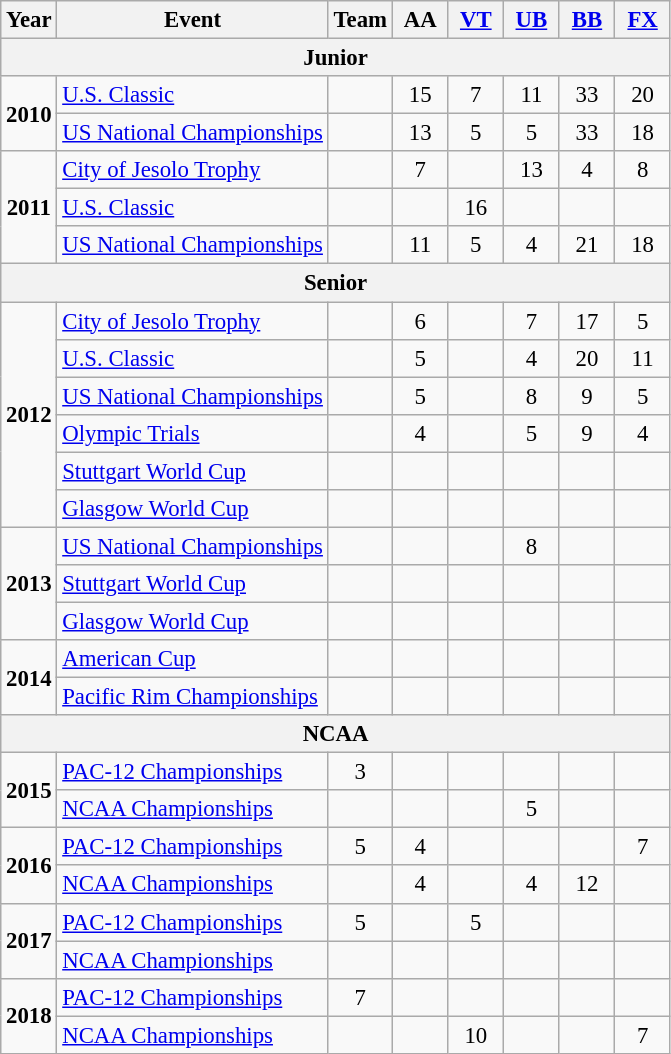<table class="wikitable" style="text-align:center; font-size:95%;">
<tr>
<th align=center>Year</th>
<th align=center>Event</th>
<th style="width:30px;">Team</th>
<th style="width:30px;">AA</th>
<th style="width:30px;"><a href='#'>VT</a></th>
<th style="width:30px;"><a href='#'>UB</a></th>
<th style="width:30px;"><a href='#'>BB</a></th>
<th style="width:30px;"><a href='#'>FX</a></th>
</tr>
<tr>
<th colspan="8">Junior</th>
</tr>
<tr>
<td rowspan="2"><strong>2010</strong></td>
<td align=left><a href='#'>U.S. Classic</a></td>
<td></td>
<td>15</td>
<td>7</td>
<td>11</td>
<td>33</td>
<td>20</td>
</tr>
<tr>
<td align=left><a href='#'>US National Championships</a></td>
<td></td>
<td>13</td>
<td>5</td>
<td>5</td>
<td>33</td>
<td>18</td>
</tr>
<tr>
<td rowspan="3"><strong>2011</strong></td>
<td align=left><a href='#'>City of Jesolo Trophy</a></td>
<td></td>
<td>7</td>
<td></td>
<td>13</td>
<td>4</td>
<td>8</td>
</tr>
<tr>
<td align=left><a href='#'>U.S. Classic</a></td>
<td></td>
<td></td>
<td>16</td>
<td></td>
<td></td>
<td></td>
</tr>
<tr>
<td align=left><a href='#'>US National Championships</a></td>
<td></td>
<td>11</td>
<td>5</td>
<td>4</td>
<td>21</td>
<td>18</td>
</tr>
<tr>
<th colspan="8">Senior</th>
</tr>
<tr>
<td rowspan="6"><strong>2012</strong></td>
<td align=left><a href='#'>City of Jesolo Trophy</a></td>
<td></td>
<td>6</td>
<td></td>
<td>7</td>
<td>17</td>
<td>5</td>
</tr>
<tr>
<td align=left><a href='#'>U.S. Classic</a></td>
<td></td>
<td>5</td>
<td></td>
<td>4</td>
<td>20</td>
<td>11</td>
</tr>
<tr>
<td align=left><a href='#'>US National Championships</a></td>
<td></td>
<td>5</td>
<td></td>
<td>8</td>
<td>9</td>
<td>5</td>
</tr>
<tr>
<td align=left><a href='#'>Olympic Trials</a></td>
<td></td>
<td>4</td>
<td></td>
<td>5</td>
<td>9</td>
<td>4</td>
</tr>
<tr>
<td align=left><a href='#'>Stuttgart World Cup</a></td>
<td></td>
<td></td>
<td></td>
<td></td>
<td></td>
<td></td>
</tr>
<tr>
<td align=left><a href='#'>Glasgow World Cup</a></td>
<td></td>
<td></td>
<td></td>
<td></td>
<td></td>
<td></td>
</tr>
<tr>
<td rowspan="3"><strong>2013</strong></td>
<td align=left><a href='#'>US National Championships</a></td>
<td></td>
<td></td>
<td></td>
<td>8</td>
<td></td>
<td></td>
</tr>
<tr>
<td align=left><a href='#'>Stuttgart World Cup</a></td>
<td></td>
<td></td>
<td></td>
<td></td>
<td></td>
<td></td>
</tr>
<tr>
<td align=left><a href='#'>Glasgow World Cup</a></td>
<td></td>
<td></td>
<td></td>
<td></td>
<td></td>
<td></td>
</tr>
<tr>
<td rowspan="2"><strong>2014</strong></td>
<td align=left><a href='#'>American Cup</a></td>
<td></td>
<td></td>
<td></td>
<td></td>
<td></td>
<td></td>
</tr>
<tr>
<td align=left><a href='#'>Pacific Rim Championships</a></td>
<td></td>
<td></td>
<td></td>
<td></td>
<td></td>
<td></td>
</tr>
<tr>
<th colspan="8">NCAA</th>
</tr>
<tr>
<td rowspan="2"><strong>2015</strong></td>
<td align=left><a href='#'>PAC-12 Championships</a></td>
<td>3</td>
<td></td>
<td></td>
<td></td>
<td></td>
<td></td>
</tr>
<tr>
<td align=left><a href='#'>NCAA Championships</a></td>
<td></td>
<td></td>
<td></td>
<td>5</td>
<td></td>
<td></td>
</tr>
<tr>
<td rowspan="2"><strong>2016</strong></td>
<td align=left><a href='#'>PAC-12 Championships</a></td>
<td>5</td>
<td>4</td>
<td></td>
<td></td>
<td></td>
<td>7</td>
</tr>
<tr>
<td align=left><a href='#'>NCAA Championships</a></td>
<td></td>
<td>4</td>
<td></td>
<td>4</td>
<td>12</td>
<td></td>
</tr>
<tr>
<td rowspan="2"><strong>2017</strong></td>
<td align=left><a href='#'>PAC-12 Championships</a></td>
<td>5</td>
<td></td>
<td>5</td>
<td></td>
<td></td>
<td></td>
</tr>
<tr>
<td align=left><a href='#'>NCAA Championships</a></td>
<td></td>
<td></td>
<td></td>
<td></td>
<td></td>
<td></td>
</tr>
<tr>
<td rowspan="2"><strong>2018</strong></td>
<td align=left><a href='#'>PAC-12 Championships</a></td>
<td>7</td>
<td></td>
<td></td>
<td></td>
<td></td>
<td></td>
</tr>
<tr>
<td align=left><a href='#'>NCAA Championships</a></td>
<td></td>
<td></td>
<td>10</td>
<td></td>
<td></td>
<td>7</td>
</tr>
</table>
